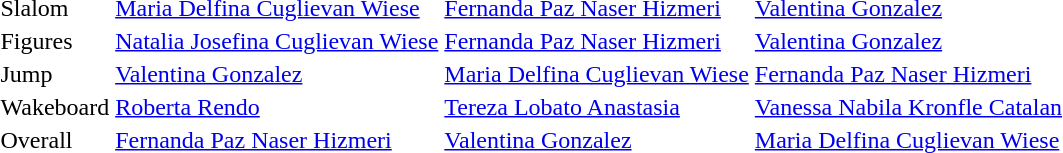<table>
<tr>
<td>Slalom <br></td>
<td><a href='#'>Maria Delfina Cuglievan Wiese</a><br><em></em></td>
<td><a href='#'>Fernanda Paz Naser Hizmeri</a><br><em></em></td>
<td><a href='#'>Valentina Gonzalez</a><br><em></em></td>
</tr>
<tr>
<td>Figures <br></td>
<td><a href='#'>Natalia Josefina Cuglievan Wiese</a><br><em></em></td>
<td><a href='#'>Fernanda Paz Naser Hizmeri</a><br><em></em></td>
<td><a href='#'>Valentina Gonzalez</a><br><em></em></td>
</tr>
<tr>
<td>Jump <br></td>
<td><a href='#'>Valentina Gonzalez</a><br><em></em></td>
<td><a href='#'>Maria Delfina Cuglievan Wiese</a><br><em></em></td>
<td><a href='#'>Fernanda Paz Naser Hizmeri</a><br><em></em></td>
</tr>
<tr>
<td>Wakeboard <br></td>
<td><a href='#'>Roberta Rendo</a><br><em></em></td>
<td><a href='#'>Tereza Lobato Anastasia</a><br><em></em></td>
<td><a href='#'>Vanessa Nabila Kronfle Catalan</a><br><em></em></td>
</tr>
<tr>
<td>Overall <br></td>
<td><a href='#'>Fernanda Paz Naser Hizmeri</a><br><em></em></td>
<td><a href='#'>Valentina Gonzalez</a><br><em></em></td>
<td><a href='#'>Maria Delfina Cuglievan Wiese</a><br><em></em></td>
</tr>
</table>
